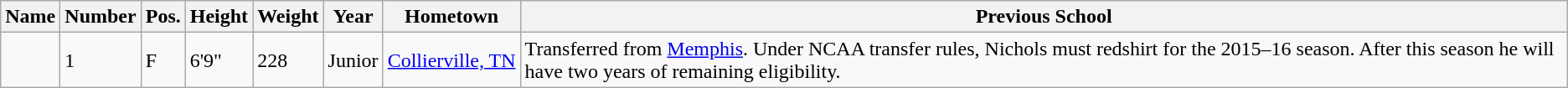<table class="wikitable sortable" border="1">
<tr>
<th>Name</th>
<th>Number</th>
<th>Pos.</th>
<th>Height</th>
<th>Weight</th>
<th>Year</th>
<th>Hometown</th>
<th class="unsortable">Previous School</th>
</tr>
<tr>
<td style="white-space: nowrap;"></td>
<td>1</td>
<td>F</td>
<td>6'9"</td>
<td>228</td>
<td>Junior</td>
<td style="white-space: nowrap;"><a href='#'>Collierville, TN</a></td>
<td>Transferred from <a href='#'>Memphis</a>. Under NCAA transfer rules, Nichols must redshirt for the 2015–16 season. After this season he will have two years of remaining eligibility.</td>
</tr>
</table>
